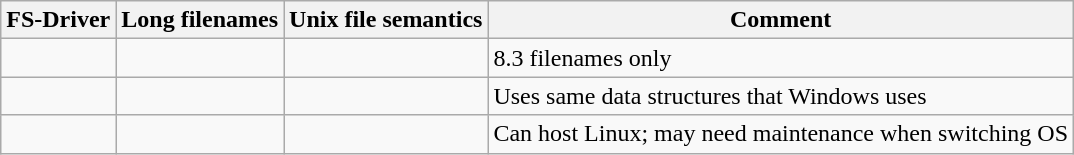<table class="wikitable sortable">
<tr>
<th>FS-Driver</th>
<th>Long filenames</th>
<th>Unix file semantics</th>
<th>Comment</th>
</tr>
<tr>
<td></td>
<td></td>
<td></td>
<td>8.3 filenames only</td>
</tr>
<tr>
<td></td>
<td></td>
<td></td>
<td>Uses same data structures that Windows uses</td>
</tr>
<tr>
<td></td>
<td></td>
<td></td>
<td>Can host Linux; may need maintenance when switching OS</td>
</tr>
</table>
